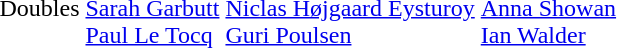<table>
<tr>
<td>Doubles</td>
<td><br><a href='#'>Sarah Garbutt</a><br><a href='#'>Paul Le Tocq</a></td>
<td><br><a href='#'>Niclas Højgaard Eysturoy</a><br><a href='#'>Guri Poulsen</a></td>
<td><br><a href='#'>Anna Showan</a><br><a href='#'>Ian Walder</a></td>
</tr>
</table>
